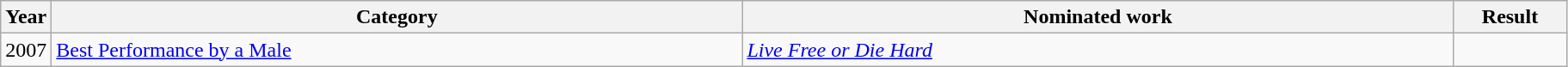<table class=wikitable>
<tr>
<th scope="col" style="width:1em;">Year</th>
<th scope="col" style="width:33em;">Category</th>
<th scope="col" style="width:34em;">Nominated work</th>
<th scope="col" style="width:5em;">Result</th>
</tr>
<tr>
<td>2007</td>
<td><a href='#'>Best Performance by a Male</a></td>
<td><em><a href='#'>Live Free or Die Hard</a></em></td>
<td></td>
</tr>
</table>
